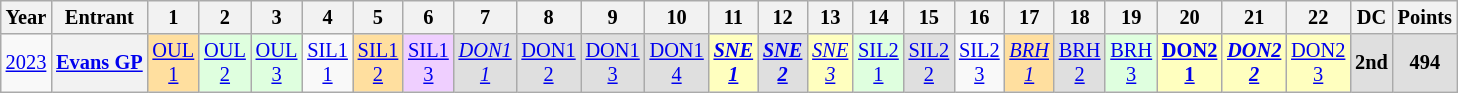<table class="wikitable" style="text-align:center; font-size:85%">
<tr>
<th>Year</th>
<th>Entrant</th>
<th>1</th>
<th>2</th>
<th>3</th>
<th>4</th>
<th>5</th>
<th>6</th>
<th>7</th>
<th>8</th>
<th>9</th>
<th>10</th>
<th>11</th>
<th>12</th>
<th>13</th>
<th>14</th>
<th>15</th>
<th>16</th>
<th>17</th>
<th>18</th>
<th>19</th>
<th>20</th>
<th>21</th>
<th>22</th>
<th>DC</th>
<th>Points</th>
</tr>
<tr>
<td><a href='#'>2023</a></td>
<th nowrap><a href='#'>Evans GP</a></th>
<td style="background:#FFDF9F;"><a href='#'>OUL<br>1</a><br></td>
<td style="background:#DFFFDF;"><a href='#'>OUL<br>2</a><br></td>
<td style="background:#DFFFDF;"><a href='#'>OUL<br>3</a><br></td>
<td style="background:#;"><a href='#'>SIL1<br>1</a><br></td>
<td style="background:#FFDF9F;"><a href='#'>SIL1<br>2</a><br></td>
<td style="background:#EFCFFF;"><a href='#'>SIL1<br>3</a><br></td>
<td style="background:#DFDFDF;"><em><a href='#'>DON1<br>1</a></em><br></td>
<td style="background:#DFDFDF;"><a href='#'>DON1<br>2</a><br></td>
<td style="background:#DFDFDF;"><a href='#'>DON1<br>3</a><br></td>
<td style="background:#DFDFDF;"><a href='#'>DON1<br>4</a><br></td>
<td style="background:#FFFFBF;"><strong><em><a href='#'>SNE<br>1</a></em></strong><br></td>
<td style="background:#DFDFDF;"><strong><em><a href='#'>SNE<br>2</a></em></strong><br></td>
<td style="background:#FFFFBF;"><em><a href='#'>SNE<br>3</a></em><br></td>
<td style="background:#DFFFDF;"><a href='#'>SIL2<br>1</a><br></td>
<td style="background:#DFDFDF;"><a href='#'>SIL2<br>2</a><br></td>
<td style="background:#;"><a href='#'>SIL2<br>3</a><br></td>
<td style="background:#FFDF9F;"><em><a href='#'>BRH<br>1</a></em><br></td>
<td style="background:#DFDFDF;"><a href='#'>BRH<br>2</a><br></td>
<td style="background:#DFFFDF;"><a href='#'>BRH<br>3</a><br></td>
<td style="background:#FFFFBF;"><strong><a href='#'>DON2<br>1</a></strong><br></td>
<td style="background:#FFFFBF;"><strong><em><a href='#'>DON2<br>2</a></em></strong><br></td>
<td style="background:#FFFFBF;"><a href='#'>DON2<br>3</a><br></td>
<th style="background:#DFDFDF">2nd</th>
<th style="background:#DFDFDF">494</th>
</tr>
</table>
